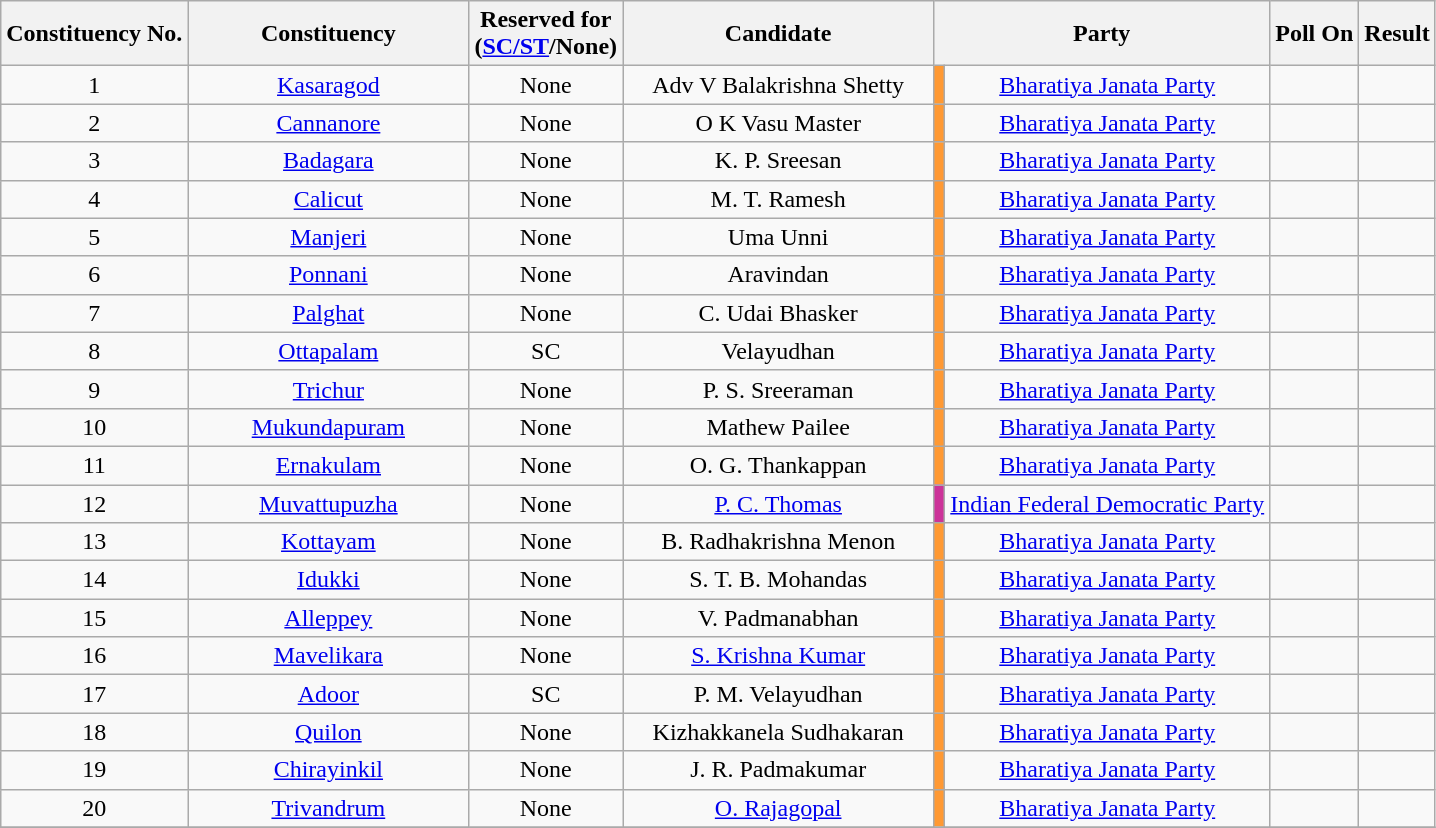<table class="wikitable sortable" style="text-align:center">
<tr>
<th>Constituency No.</th>
<th style="width:180px;">Constituency</th>
<th>Reserved for<br>(<a href='#'>SC/ST</a>/None)</th>
<th style="width:200px;">Candidate</th>
<th colspan="2">Party</th>
<th>Poll On</th>
<th>Result</th>
</tr>
<tr>
<td>1</td>
<td><a href='#'>Kasaragod</a></td>
<td>None</td>
<td>Adv V Balakrishna Shetty</td>
<td bgcolor=#FF9933></td>
<td><a href='#'>Bharatiya Janata Party</a></td>
<td></td>
<td></td>
</tr>
<tr>
<td>2</td>
<td><a href='#'>Cannanore</a></td>
<td>None</td>
<td>O K Vasu Master</td>
<td bgcolor=#FF9933></td>
<td><a href='#'>Bharatiya Janata Party</a></td>
<td></td>
<td></td>
</tr>
<tr>
<td>3</td>
<td><a href='#'>Badagara</a></td>
<td>None</td>
<td>K. P. Sreesan</td>
<td bgcolor=#FF9933></td>
<td><a href='#'>Bharatiya Janata Party</a></td>
<td></td>
<td></td>
</tr>
<tr>
<td>4</td>
<td><a href='#'>Calicut</a></td>
<td>None</td>
<td>M. T. Ramesh</td>
<td bgcolor=#FF9933></td>
<td><a href='#'>Bharatiya Janata Party</a></td>
<td></td>
<td></td>
</tr>
<tr>
<td>5</td>
<td><a href='#'>Manjeri</a></td>
<td>None</td>
<td>Uma Unni</td>
<td bgcolor=#FF9933></td>
<td><a href='#'>Bharatiya Janata Party</a></td>
<td></td>
<td></td>
</tr>
<tr>
<td>6</td>
<td><a href='#'>Ponnani</a></td>
<td>None</td>
<td>Aravindan</td>
<td bgcolor=#FF9933></td>
<td><a href='#'>Bharatiya Janata Party</a></td>
<td></td>
<td></td>
</tr>
<tr>
<td>7</td>
<td><a href='#'>Palghat</a></td>
<td>None</td>
<td>C. Udai Bhasker</td>
<td bgcolor=#FF9933></td>
<td><a href='#'>Bharatiya Janata Party</a></td>
<td></td>
<td></td>
</tr>
<tr>
<td>8</td>
<td><a href='#'>Ottapalam</a></td>
<td>SC</td>
<td>Velayudhan</td>
<td bgcolor=#FF9933></td>
<td><a href='#'>Bharatiya Janata Party</a></td>
<td></td>
<td></td>
</tr>
<tr>
<td>9</td>
<td><a href='#'>Trichur</a></td>
<td>None</td>
<td>P. S. Sreeraman</td>
<td bgcolor=#FF9933></td>
<td><a href='#'>Bharatiya Janata Party</a></td>
<td></td>
<td></td>
</tr>
<tr>
<td>10</td>
<td><a href='#'>Mukundapuram</a></td>
<td>None</td>
<td>Mathew Pailee</td>
<td bgcolor=#FF9933></td>
<td><a href='#'>Bharatiya Janata Party</a></td>
<td></td>
<td></td>
</tr>
<tr>
<td>11</td>
<td><a href='#'>Ernakulam</a></td>
<td>None</td>
<td>O. G. Thankappan</td>
<td bgcolor=#FF9933></td>
<td><a href='#'>Bharatiya Janata Party</a></td>
<td></td>
<td></td>
</tr>
<tr>
<td>12</td>
<td><a href='#'>Muvattupuzha</a></td>
<td>None</td>
<td><a href='#'>P. C. Thomas</a></td>
<td bgcolor=#CC3399></td>
<td><a href='#'>Indian Federal Democratic Party</a></td>
<td></td>
<td></td>
</tr>
<tr>
<td>13</td>
<td><a href='#'>Kottayam</a></td>
<td>None</td>
<td>B. Radhakrishna Menon</td>
<td bgcolor=#FF9933></td>
<td><a href='#'>Bharatiya Janata Party</a></td>
<td></td>
<td></td>
</tr>
<tr>
<td>14</td>
<td><a href='#'>Idukki</a></td>
<td>None</td>
<td>S. T. B. Mohandas</td>
<td bgcolor=#FF9933></td>
<td><a href='#'>Bharatiya Janata Party</a></td>
<td></td>
<td></td>
</tr>
<tr>
<td>15</td>
<td><a href='#'>Alleppey</a></td>
<td>None</td>
<td>V. Padmanabhan</td>
<td bgcolor=#FF9933></td>
<td><a href='#'>Bharatiya Janata Party</a></td>
<td></td>
<td></td>
</tr>
<tr>
<td>16</td>
<td><a href='#'>Mavelikara</a></td>
<td>None</td>
<td><a href='#'>S. Krishna Kumar</a></td>
<td bgcolor=#FF9933></td>
<td><a href='#'>Bharatiya Janata Party</a></td>
<td></td>
<td></td>
</tr>
<tr>
<td>17</td>
<td><a href='#'>Adoor</a></td>
<td>SC</td>
<td>P. M. Velayudhan</td>
<td bgcolor=#FF9933></td>
<td><a href='#'>Bharatiya Janata Party</a></td>
<td></td>
<td></td>
</tr>
<tr>
<td>18</td>
<td><a href='#'>Quilon</a></td>
<td>None</td>
<td>Kizhakkanela Sudhakaran</td>
<td bgcolor=#FF9933></td>
<td><a href='#'>Bharatiya Janata Party</a></td>
<td></td>
<td></td>
</tr>
<tr>
<td>19</td>
<td><a href='#'>Chirayinkil</a></td>
<td>None</td>
<td>J. R. Padmakumar</td>
<td bgcolor=#FF9933></td>
<td><a href='#'>Bharatiya Janata Party</a></td>
<td></td>
<td></td>
</tr>
<tr>
<td>20</td>
<td><a href='#'>Trivandrum</a></td>
<td>None</td>
<td><a href='#'>O. Rajagopal</a></td>
<td bgcolor=#FF9933></td>
<td><a href='#'>Bharatiya Janata Party</a></td>
<td></td>
<td></td>
</tr>
<tr>
</tr>
</table>
